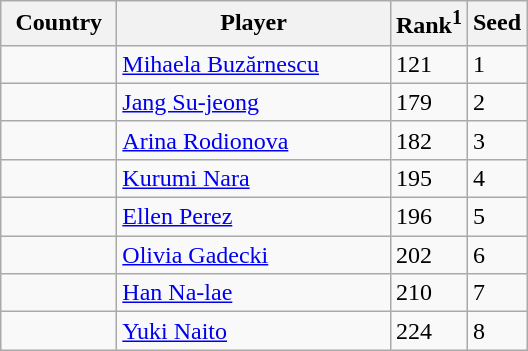<table class="sortable wikitable">
<tr>
<th width="70">Country</th>
<th width="175">Player</th>
<th>Rank<sup>1</sup></th>
<th>Seed</th>
</tr>
<tr>
<td></td>
<td><a href='#'>Mihaela Buzărnescu</a></td>
<td>121</td>
<td>1</td>
</tr>
<tr>
<td></td>
<td><a href='#'>Jang Su-jeong</a></td>
<td>179</td>
<td>2</td>
</tr>
<tr>
<td></td>
<td><a href='#'>Arina Rodionova</a></td>
<td>182</td>
<td>3</td>
</tr>
<tr>
<td></td>
<td><a href='#'>Kurumi Nara</a></td>
<td>195</td>
<td>4</td>
</tr>
<tr>
<td></td>
<td><a href='#'>Ellen Perez</a></td>
<td>196</td>
<td>5</td>
</tr>
<tr>
<td></td>
<td><a href='#'>Olivia Gadecki</a></td>
<td>202</td>
<td>6</td>
</tr>
<tr>
<td></td>
<td><a href='#'>Han Na-lae</a></td>
<td>210</td>
<td>7</td>
</tr>
<tr>
<td></td>
<td><a href='#'>Yuki Naito</a></td>
<td>224</td>
<td>8</td>
</tr>
</table>
